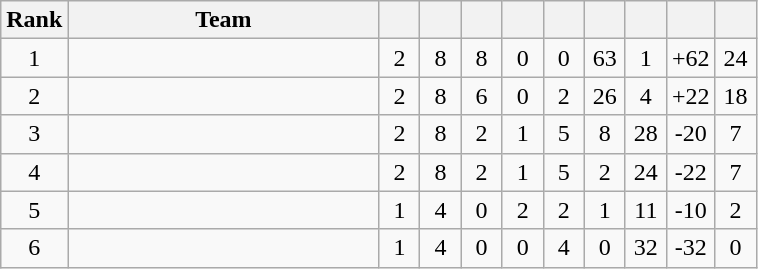<table class="wikitable sortable" style="text-align:center">
<tr>
<th width=20>Rank</th>
<th width=200>Team</th>
<th width=20></th>
<th width=20></th>
<th width=20></th>
<th width=20></th>
<th width=20></th>
<th width=20></th>
<th width=20></th>
<th width=20></th>
<th width=20></th>
</tr>
<tr>
<td>1</td>
<td style="text-align:left"></td>
<td>2</td>
<td>8</td>
<td>8</td>
<td>0</td>
<td>0</td>
<td>63</td>
<td>1</td>
<td>+62</td>
<td>24</td>
</tr>
<tr>
<td>2</td>
<td style="text-align:left"></td>
<td>2</td>
<td>8</td>
<td>6</td>
<td>0</td>
<td>2</td>
<td>26</td>
<td>4</td>
<td>+22</td>
<td>18</td>
</tr>
<tr>
<td>3</td>
<td style="text-align:left"></td>
<td>2</td>
<td>8</td>
<td>2</td>
<td>1</td>
<td>5</td>
<td>8</td>
<td>28</td>
<td>-20</td>
<td>7</td>
</tr>
<tr>
<td>4</td>
<td style="text-align:left"></td>
<td>2</td>
<td>8</td>
<td>2</td>
<td>1</td>
<td>5</td>
<td>2</td>
<td>24</td>
<td>-22</td>
<td>7</td>
</tr>
<tr>
<td>5</td>
<td style="text-align:left"></td>
<td>1</td>
<td>4</td>
<td>0</td>
<td>2</td>
<td>2</td>
<td>1</td>
<td>11</td>
<td>-10</td>
<td>2</td>
</tr>
<tr>
<td>6</td>
<td style="text-align:left"></td>
<td>1</td>
<td>4</td>
<td>0</td>
<td>0</td>
<td>4</td>
<td>0</td>
<td>32</td>
<td>-32</td>
<td>0</td>
</tr>
</table>
